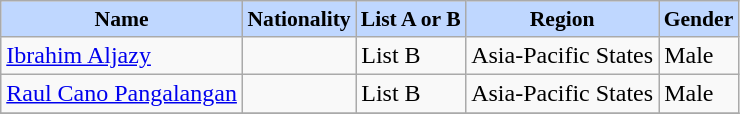<table class="wikitable">
<tr bgcolor=#BFD7FF align="center" style="font-size:90%;">
<td><strong>Name</strong></td>
<td><strong>Nationality</strong></td>
<td><strong>List A or B</strong></td>
<td><strong>Region</strong></td>
<td><strong>Gender</strong></td>
</tr>
<tr>
<td><a href='#'>Ibrahim Aljazy</a></td>
<td></td>
<td>List B</td>
<td>Asia-Pacific States</td>
<td>Male</td>
</tr>
<tr>
<td><a href='#'>Raul Cano Pangalangan</a></td>
<td></td>
<td>List B</td>
<td>Asia-Pacific States</td>
<td>Male</td>
</tr>
<tr>
</tr>
</table>
